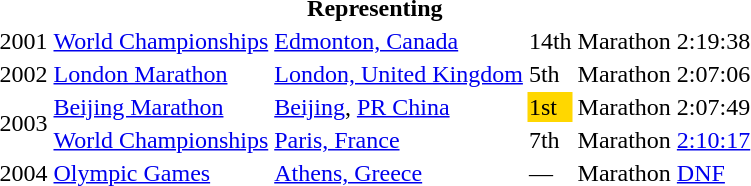<table>
<tr>
<th colspan="6">Representing </th>
</tr>
<tr>
<td>2001</td>
<td><a href='#'>World Championships</a></td>
<td><a href='#'>Edmonton, Canada</a></td>
<td>14th</td>
<td>Marathon</td>
<td>2:19:38</td>
</tr>
<tr>
<td>2002</td>
<td><a href='#'>London Marathon</a></td>
<td><a href='#'>London, United Kingdom</a></td>
<td>5th</td>
<td>Marathon</td>
<td>2:07:06</td>
</tr>
<tr>
<td rowspan=2>2003</td>
<td><a href='#'>Beijing Marathon</a></td>
<td><a href='#'>Beijing</a>, <a href='#'>PR China</a></td>
<td bgcolor="gold">1st</td>
<td>Marathon</td>
<td>2:07:49</td>
</tr>
<tr>
<td><a href='#'>World Championships</a></td>
<td><a href='#'>Paris, France</a></td>
<td>7th</td>
<td>Marathon</td>
<td><a href='#'>2:10:17</a></td>
</tr>
<tr>
<td>2004</td>
<td><a href='#'>Olympic Games</a></td>
<td><a href='#'>Athens, Greece</a></td>
<td>—</td>
<td>Marathon</td>
<td><a href='#'>DNF</a></td>
</tr>
</table>
